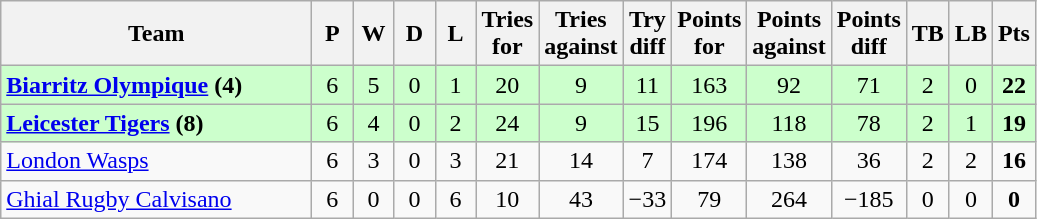<table class="wikitable" style="text-align: center;">
<tr>
<th width="200">Team</th>
<th width="20">P</th>
<th width="20">W</th>
<th width="20">D</th>
<th width="20">L</th>
<th width="20">Tries for</th>
<th width="20">Tries against</th>
<th width="20">Try diff</th>
<th width="20">Points for</th>
<th width="20">Points against</th>
<th width="25">Points diff</th>
<th width="20">TB</th>
<th width="20">LB</th>
<th width="20">Pts</th>
</tr>
<tr bgcolor=#ccffcc>
<td align=left> <strong><a href='#'>Biarritz Olympique</a> (4)</strong></td>
<td>6</td>
<td>5</td>
<td>0</td>
<td>1</td>
<td>20</td>
<td>9</td>
<td>11</td>
<td>163</td>
<td>92</td>
<td>71</td>
<td>2</td>
<td>0</td>
<td><strong>22</strong></td>
</tr>
<tr bgcolor=#ccffcc>
<td align=left> <strong><a href='#'>Leicester Tigers</a> (8)</strong></td>
<td>6</td>
<td>4</td>
<td>0</td>
<td>2</td>
<td>24</td>
<td>9</td>
<td>15</td>
<td>196</td>
<td>118</td>
<td>78</td>
<td>2</td>
<td>1</td>
<td><strong>19</strong></td>
</tr>
<tr>
<td align=left> <a href='#'>London Wasps</a></td>
<td>6</td>
<td>3</td>
<td>0</td>
<td>3</td>
<td>21</td>
<td>14</td>
<td>7</td>
<td>174</td>
<td>138</td>
<td>36</td>
<td>2</td>
<td>2</td>
<td><strong>16</strong></td>
</tr>
<tr>
<td align=left> <a href='#'>Ghial Rugby Calvisano</a></td>
<td>6</td>
<td>0</td>
<td>0</td>
<td>6</td>
<td>10</td>
<td>43</td>
<td>−33</td>
<td>79</td>
<td>264</td>
<td>−185</td>
<td>0</td>
<td>0</td>
<td><strong>0</strong></td>
</tr>
</table>
